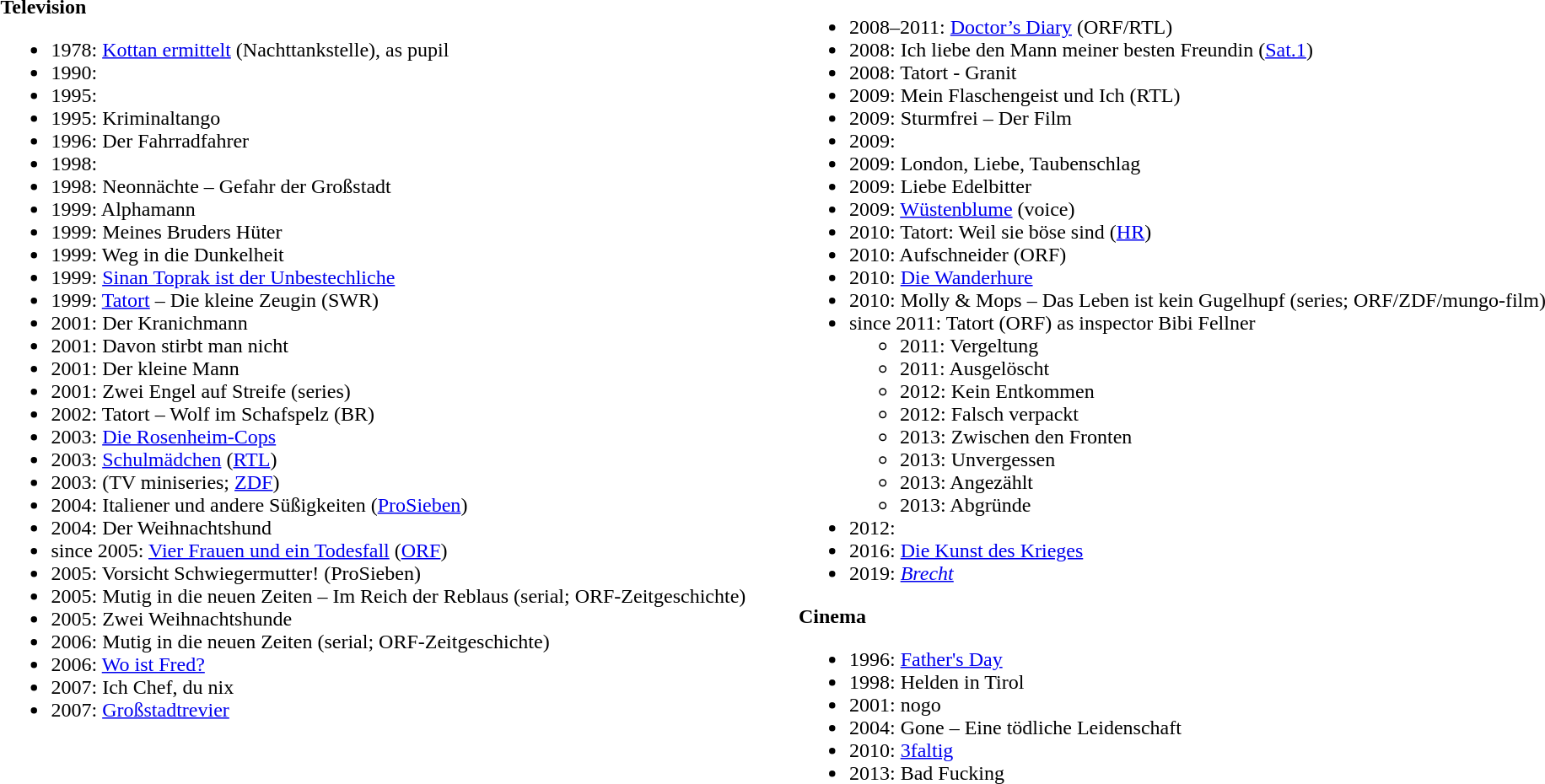<table width="100%" align="center"|>
<tr>
<td width="50%" valign="top"><br><strong>Television</strong><ul><li>1978: <a href='#'>Kottan ermittelt</a> (Nachttankstelle), as pupil</li><li>1990: </li><li>1995: </li><li>1995: Kriminaltango</li><li>1996: Der Fahrradfahrer</li><li>1998: </li><li>1998: Neonnächte – Gefahr der Großstadt</li><li>1999: Alphamann</li><li>1999: Meines Bruders Hüter</li><li>1999: Weg in die Dunkelheit</li><li>1999: <a href='#'>Sinan Toprak ist der Unbestechliche</a></li><li>1999: <a href='#'>Tatort</a> – Die kleine Zeugin (SWR)</li><li>2001: Der Kranichmann</li><li>2001: Davon stirbt man nicht</li><li>2001: Der kleine Mann</li><li>2001: Zwei Engel auf Streife (series)</li><li>2002: Tatort – Wolf im Schafspelz (BR)</li><li>2003: <a href='#'>Die Rosenheim-Cops</a></li><li>2003: <a href='#'>Schulmädchen</a> (<a href='#'>RTL</a>)</li><li>2003:  (TV miniseries; <a href='#'>ZDF</a>)</li><li>2004: Italiener und andere Süßigkeiten (<a href='#'>ProSieben</a>)</li><li>2004: Der Weihnachtshund</li><li>since 2005: <a href='#'>Vier Frauen und ein Todesfall</a> (<a href='#'>ORF</a>)</li><li>2005: Vorsicht Schwiegermutter! (ProSieben)</li><li>2005: Mutig in die neuen Zeiten – Im Reich der Reblaus (serial; ORF-Zeitgeschichte)</li><li>2005: Zwei Weihnachtshunde</li><li>2006: Mutig in die neuen Zeiten (serial; ORF-Zeitgeschichte)</li><li>2006: <a href='#'>Wo ist Fred?</a></li><li>2007: Ich Chef, du nix</li><li>2007: <a href='#'>Großstadtrevier</a></li></ul></td>
<td width="50%" valign="top"><br><ul><li>2008–2011: <a href='#'>Doctor’s Diary</a> (ORF/RTL)</li><li>2008: Ich liebe den Mann meiner besten Freundin (<a href='#'>Sat.1</a>)</li><li>2008: Tatort - Granit</li><li>2009: Mein Flaschengeist und Ich (RTL)</li><li>2009: Sturmfrei – Der Film</li><li>2009: </li><li>2009: London, Liebe, Taubenschlag</li><li>2009: Liebe Edelbitter</li><li>2009: <a href='#'>Wüstenblume</a> (voice)</li><li>2010: Tatort: Weil sie böse sind (<a href='#'>HR</a>)</li><li>2010: Aufschneider (ORF)</li><li>2010: <a href='#'>Die Wanderhure</a></li><li>2010: Molly & Mops – Das Leben ist kein Gugelhupf (series; ORF/ZDF/mungo-film)</li><li>since 2011: Tatort (ORF) as inspector Bibi Fellner<ul><li>2011: Vergeltung</li><li>2011: Ausgelöscht</li><li>2012: Kein Entkommen</li><li>2012: Falsch verpackt</li><li>2013: Zwischen den Fronten</li><li>2013: Unvergessen</li><li>2013: Angezählt</li><li>2013: Abgründe</li></ul></li><li>2012: </li><li>2016: <a href='#'>Die Kunst des Krieges</a></li><li>2019: <em><a href='#'>Brecht</a></em></li></ul><strong>Cinema</strong><ul><li>1996: <a href='#'>Father's Day</a></li><li>1998: Helden in Tirol</li><li>2001: nogo</li><li>2004: Gone – Eine tödliche Leidenschaft</li><li>2010: <a href='#'>3faltig</a></li><li>2013: Bad Fucking</li></ul></td>
</tr>
</table>
